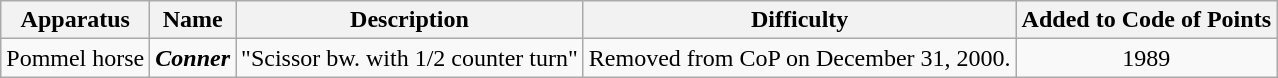<table class="wikitable">
<tr>
<th scope="col">Apparatus</th>
<th scope="col">Name</th>
<th scope="col">Description</th>
<th scope="col">Difficulty</th>
<th scope="col">Added to Code of Points</th>
</tr>
<tr>
<td>Pommel horse</td>
<td><strong><em>Conner</em></strong></td>
<td>"Scissor bw. with 1/2 counter turn"</td>
<td align=center>Removed from CoP on December 31, 2000.</td>
<td align=center>1989</td>
</tr>
</table>
